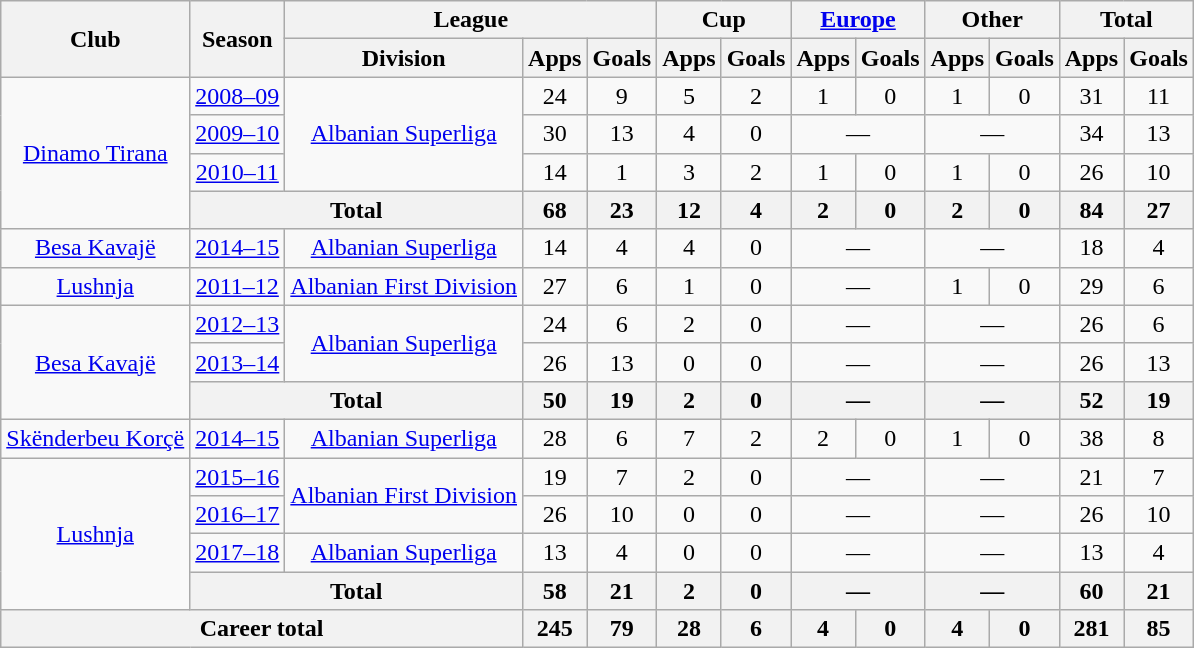<table class="wikitable" style="text-align: center;">
<tr>
<th rowspan="2">Club</th>
<th rowspan="2">Season</th>
<th colspan="3">League</th>
<th colspan="2">Cup</th>
<th colspan="2"><a href='#'>Europe</a></th>
<th colspan="2">Other</th>
<th colspan="2">Total</th>
</tr>
<tr>
<th>Division</th>
<th>Apps</th>
<th>Goals</th>
<th>Apps</th>
<th>Goals</th>
<th>Apps</th>
<th>Goals</th>
<th>Apps</th>
<th>Goals</th>
<th>Apps</th>
<th>Goals</th>
</tr>
<tr>
<td rowspan="4"><a href='#'>Dinamo Tirana</a></td>
<td><a href='#'>2008–09</a></td>
<td rowspan="3"><a href='#'>Albanian Superliga</a></td>
<td>24</td>
<td>9</td>
<td>5</td>
<td>2</td>
<td>1</td>
<td>0</td>
<td>1</td>
<td>0</td>
<td>31</td>
<td>11</td>
</tr>
<tr>
<td><a href='#'>2009–10</a></td>
<td>30</td>
<td>13</td>
<td>4</td>
<td>0</td>
<td colspan="2">—</td>
<td colspan="2">—</td>
<td>34</td>
<td>13</td>
</tr>
<tr>
<td><a href='#'>2010–11</a></td>
<td>14</td>
<td>1</td>
<td>3</td>
<td>2</td>
<td>1</td>
<td>0</td>
<td>1</td>
<td>0</td>
<td>26</td>
<td>10</td>
</tr>
<tr>
<th colspan="2">Total</th>
<th>68</th>
<th>23</th>
<th>12</th>
<th>4</th>
<th>2</th>
<th>0</th>
<th>2</th>
<th>0</th>
<th>84</th>
<th>27</th>
</tr>
<tr>
<td rowspan="1"><a href='#'>Besa Kavajë</a></td>
<td><a href='#'>2014–15</a></td>
<td rowspan="1"><a href='#'>Albanian Superliga</a></td>
<td>14</td>
<td>4</td>
<td>4</td>
<td>0</td>
<td colspan="2">—</td>
<td colspan="2">—</td>
<td>18</td>
<td>4</td>
</tr>
<tr>
<td rowspan="1"><a href='#'>Lushnja</a></td>
<td><a href='#'>2011–12</a></td>
<td rowspan="1"><a href='#'>Albanian First Division</a></td>
<td>27</td>
<td>6</td>
<td>1</td>
<td>0</td>
<td colspan="2">—</td>
<td>1</td>
<td>0</td>
<td>29</td>
<td>6</td>
</tr>
<tr>
<td rowspan="3"><a href='#'>Besa Kavajë</a></td>
<td><a href='#'>2012–13</a></td>
<td rowspan="2"><a href='#'>Albanian Superliga</a></td>
<td>24</td>
<td>6</td>
<td>2</td>
<td>0</td>
<td colspan="2">—</td>
<td colspan="2">—</td>
<td>26</td>
<td>6</td>
</tr>
<tr>
<td><a href='#'>2013–14</a></td>
<td>26</td>
<td>13</td>
<td>0</td>
<td>0</td>
<td colspan="2">—</td>
<td colspan="2">—</td>
<td>26</td>
<td>13</td>
</tr>
<tr>
<th colspan="2">Total</th>
<th>50</th>
<th>19</th>
<th>2</th>
<th>0</th>
<th colspan="2">—</th>
<th colspan="2">—</th>
<th>52</th>
<th>19</th>
</tr>
<tr>
<td rowspan="1"><a href='#'>Skënderbeu Korçë</a></td>
<td><a href='#'>2014–15</a></td>
<td rowspan="1"><a href='#'>Albanian Superliga</a></td>
<td>28</td>
<td>6</td>
<td>7</td>
<td>2</td>
<td>2</td>
<td>0</td>
<td>1</td>
<td>0</td>
<td>38</td>
<td>8</td>
</tr>
<tr>
<td rowspan="4"><a href='#'>Lushnja</a></td>
<td><a href='#'>2015–16</a></td>
<td rowspan="2"><a href='#'>Albanian First Division</a></td>
<td>19</td>
<td>7</td>
<td>2</td>
<td>0</td>
<td colspan="2">—</td>
<td colspan="2">—</td>
<td>21</td>
<td>7</td>
</tr>
<tr>
<td><a href='#'>2016–17</a></td>
<td>26</td>
<td>10</td>
<td>0</td>
<td>0</td>
<td colspan="2">—</td>
<td colspan="2">—</td>
<td>26</td>
<td>10</td>
</tr>
<tr>
<td><a href='#'>2017–18</a></td>
<td rowspan="1"><a href='#'>Albanian Superliga</a></td>
<td>13</td>
<td>4</td>
<td>0</td>
<td>0</td>
<td colspan="2">—</td>
<td colspan="2">—</td>
<td>13</td>
<td>4</td>
</tr>
<tr>
<th colspan="2">Total</th>
<th>58</th>
<th>21</th>
<th>2</th>
<th>0</th>
<th colspan="2">—</th>
<th colspan="2">—</th>
<th>60</th>
<th>21</th>
</tr>
<tr>
<th colspan="3">Career total</th>
<th>245</th>
<th>79</th>
<th>28</th>
<th>6</th>
<th>4</th>
<th>0</th>
<th>4</th>
<th>0</th>
<th>281</th>
<th>85</th>
</tr>
</table>
